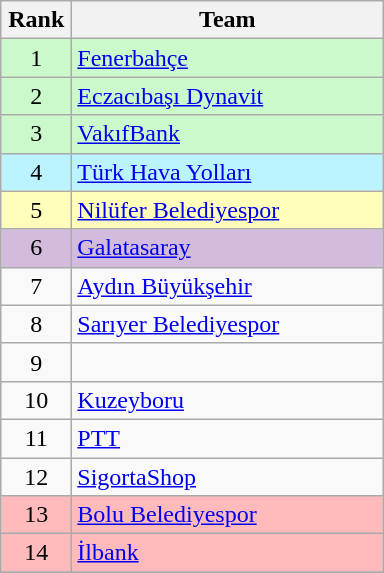<table class="wikitable" style="text-align: center;">
<tr>
<th style="width: 40px;">Rank</th>
<th style="width: 200px;">Team</th>
</tr>
<tr bgcolor=#CCF9CC>
<td>1</td>
<td style="text-align: left;"><a href='#'>Fenerbahçe</a></td>
</tr>
<tr bgcolor=#CCF9CC>
<td>2</td>
<td style="text-align: left;"><a href='#'>Eczacıbaşı Dynavit</a></td>
</tr>
<tr bgcolor=#CCF9CC>
<td>3</td>
<td style="text-align: left;"><a href='#'>VakıfBank</a></td>
</tr>
<tr bgcolor=#BBF3FF>
<td>4</td>
<td style="text-align: left;"><a href='#'>Türk Hava Yolları</a></td>
</tr>
<tr bgcolor=#FFFFBB>
<td>5</td>
<td style="text-align: left;"><a href='#'>Nilüfer Belediyespor</a></td>
</tr>
<tr bgcolor=#D3BBDD>
<td>6</td>
<td style="text-align: left;"><a href='#'>Galatasaray</a></td>
</tr>
<tr>
<td>7</td>
<td style="text-align: left;"><a href='#'>Aydın Büyükşehir</a></td>
</tr>
<tr>
<td>8</td>
<td style="text-align: left;"><a href='#'>Sarıyer Belediyespor</a></td>
</tr>
<tr>
<td>9</td>
<td style="text-align: left;"></td>
</tr>
<tr>
<td>10</td>
<td style="text-align: left;"><a href='#'>Kuzeyboru</a></td>
</tr>
<tr>
<td>11</td>
<td style="text-align: left;"><a href='#'>PTT</a></td>
</tr>
<tr>
<td>12</td>
<td style="text-align: left;"><a href='#'>SigortaShop</a></td>
</tr>
<tr bgcolor=#FFBBBB>
<td>13</td>
<td style="text-align: left;"><a href='#'>Bolu Belediyespor</a></td>
</tr>
<tr bgcolor=#FFBBBB>
<td>14</td>
<td style="text-align: left;"><a href='#'>İlbank</a></td>
</tr>
<tr>
</tr>
</table>
